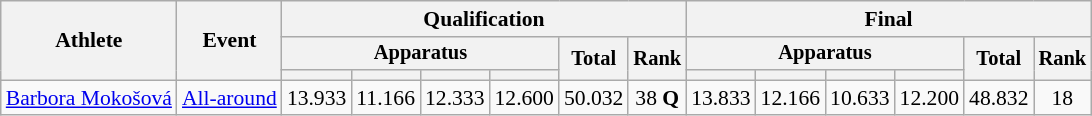<table class="wikitable" style="font-size:90%">
<tr>
<th rowspan=3>Athlete</th>
<th rowspan=3>Event</th>
<th colspan=6>Qualification</th>
<th colspan=6>Final</th>
</tr>
<tr style="font-size:95%">
<th colspan=4>Apparatus</th>
<th rowspan=2>Total</th>
<th rowspan=2>Rank</th>
<th colspan=4>Apparatus</th>
<th rowspan=2>Total</th>
<th rowspan=2>Rank</th>
</tr>
<tr style="font-size:95%">
<th></th>
<th></th>
<th></th>
<th></th>
<th></th>
<th></th>
<th></th>
<th></th>
</tr>
<tr align=center>
<td align=left><a href='#'>Barbora Mokošová</a></td>
<td align=left><a href='#'>All-around</a></td>
<td>13.933</td>
<td>11.166</td>
<td>12.333</td>
<td>12.600</td>
<td>50.032</td>
<td>38 <strong>Q</strong></td>
<td>13.833</td>
<td>12.166</td>
<td>10.633</td>
<td>12.200</td>
<td>48.832</td>
<td>18</td>
</tr>
</table>
